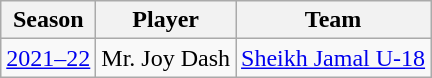<table class="wikitable sortable">
<tr>
<th>Season</th>
<th>Player</th>
<th>Team</th>
</tr>
<tr>
<td><a href='#'>2021–22</a></td>
<td> Mr. Joy Dash</td>
<td><a href='#'>Sheikh Jamal U-18</a></td>
</tr>
</table>
